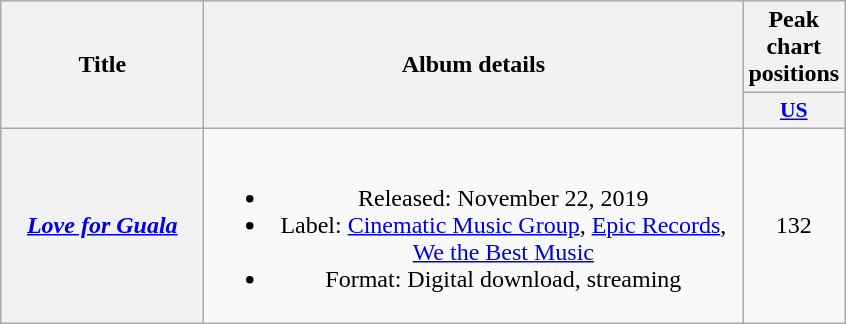<table class="wikitable plainrowheaders" style="text-align: center;">
<tr>
<th rowspan="2" scope="col" style="width:8em;">Title</th>
<th rowspan="2" scope="col" style="width:22em;">Album details</th>
<th colspan=scope="col">Peak chart positions</th>
</tr>
<tr>
<th scope="col" style="width:2em;font-size:90%;"><a href='#'>US</a></th>
</tr>
<tr>
<th scope="row"><em><a href='#'>Love for Guala</a></em></th>
<td><br><ul><li>Released: November 22, 2019</li><li>Label: <a href='#'>Cinematic Music Group</a>, <a href='#'>Epic Records</a>, <a href='#'>We the Best Music</a></li><li>Format: Digital download, streaming</li></ul></td>
<td>132</td>
</tr>
</table>
